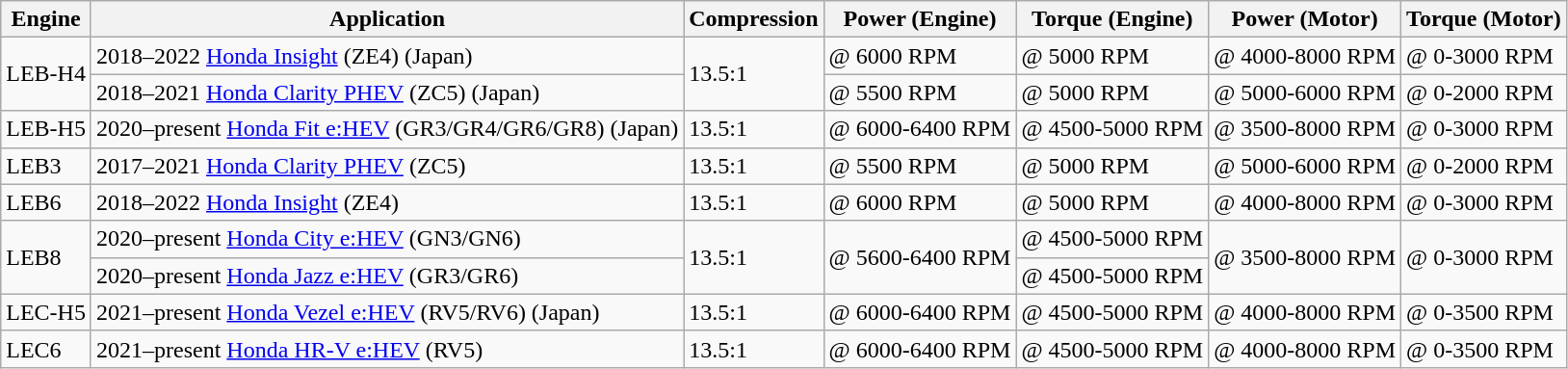<table class="wikitable">
<tr>
<th>Engine</th>
<th>Application</th>
<th>Compression</th>
<th>Power (Engine)</th>
<th>Torque (Engine)</th>
<th>Power (Motor)</th>
<th>Torque (Motor)</th>
</tr>
<tr>
<td rowspan="2">LEB-H4</td>
<td>2018–2022 <a href='#'>Honda Insight</a> (ZE4) (Japan)</td>
<td rowspan="2">13.5:1</td>
<td> @ 6000 RPM</td>
<td> @ 5000 RPM</td>
<td> @ 4000-8000 RPM</td>
<td> @ 0-3000 RPM</td>
</tr>
<tr>
<td>2018–2021 <a href='#'>Honda Clarity PHEV</a> (ZC5) (Japan)</td>
<td> @ 5500 RPM</td>
<td> @ 5000 RPM</td>
<td> @ 5000-6000 RPM</td>
<td> @ 0-2000 RPM</td>
</tr>
<tr>
<td>LEB-H5</td>
<td>2020–present <a href='#'>Honda Fit e:HEV</a> (GR3/GR4/GR6/GR8) (Japan)</td>
<td>13.5:1</td>
<td> @ 6000-6400 RPM</td>
<td> @ 4500-5000 RPM</td>
<td> @ 3500-8000 RPM</td>
<td> @ 0-3000 RPM</td>
</tr>
<tr>
<td>LEB3</td>
<td>2017–2021 <a href='#'>Honda Clarity PHEV</a> (ZC5)</td>
<td>13.5:1</td>
<td> @ 5500 RPM</td>
<td> @ 5000 RPM</td>
<td> @ 5000-6000 RPM</td>
<td> @ 0-2000 RPM</td>
</tr>
<tr>
<td>LEB6</td>
<td>2018–2022 <a href='#'>Honda Insight</a> (ZE4)</td>
<td>13.5:1</td>
<td> @ 6000 RPM</td>
<td> @ 5000 RPM</td>
<td> @ 4000-8000 RPM</td>
<td> @ 0-3000 RPM</td>
</tr>
<tr>
<td rowspan="2">LEB8</td>
<td>2020–present <a href='#'>Honda City e:HEV</a> (GN3/GN6)</td>
<td rowspan="2">13.5:1</td>
<td rowspan="2"> @ 5600-6400 RPM</td>
<td> @ 4500-5000 RPM</td>
<td rowspan="2"> @ 3500-8000 RPM</td>
<td rowspan="2"> @ 0-3000 RPM</td>
</tr>
<tr>
<td>2020–present <a href='#'>Honda Jazz e:HEV</a> (GR3/GR6)</td>
<td> @ 4500-5000 RPM</td>
</tr>
<tr>
<td>LEC-H5</td>
<td>2021–present <a href='#'>Honda Vezel e:HEV</a> (RV5/RV6) (Japan)</td>
<td>13.5:1</td>
<td> @ 6000-6400 RPM</td>
<td> @ 4500-5000 RPM</td>
<td> @ 4000-8000 RPM</td>
<td> @ 0-3500 RPM</td>
</tr>
<tr>
<td>LEC6</td>
<td>2021–present <a href='#'>Honda HR-V e:HEV</a> (RV5)</td>
<td>13.5:1</td>
<td> @ 6000-6400 RPM</td>
<td> @ 4500-5000 RPM</td>
<td> @ 4000-8000 RPM</td>
<td> @ 0-3500 RPM</td>
</tr>
</table>
